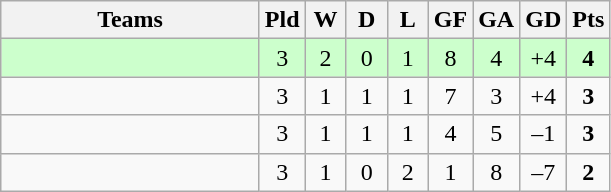<table class="wikitable" style="text-align: center;">
<tr>
<th width=165>Teams</th>
<th width=20>Pld</th>
<th width=20>W</th>
<th width=20>D</th>
<th width=20>L</th>
<th width=20>GF</th>
<th width=20>GA</th>
<th width=20>GD</th>
<th width=20>Pts</th>
</tr>
<tr align=center style="background:#ccffcc;">
<td style="text-align:left;"></td>
<td>3</td>
<td>2</td>
<td>0</td>
<td>1</td>
<td>8</td>
<td>4</td>
<td>+4</td>
<td><strong>4</strong></td>
</tr>
<tr align=center>
<td style="text-align:left;"></td>
<td>3</td>
<td>1</td>
<td>1</td>
<td>1</td>
<td>7</td>
<td>3</td>
<td>+4</td>
<td><strong>3</strong></td>
</tr>
<tr align=center>
<td style="text-align:left;"></td>
<td>3</td>
<td>1</td>
<td>1</td>
<td>1</td>
<td>4</td>
<td>5</td>
<td>–1</td>
<td><strong>3</strong></td>
</tr>
<tr align=center>
<td style="text-align:left;"></td>
<td>3</td>
<td>1</td>
<td>0</td>
<td>2</td>
<td>1</td>
<td>8</td>
<td>–7</td>
<td><strong>2</strong></td>
</tr>
</table>
